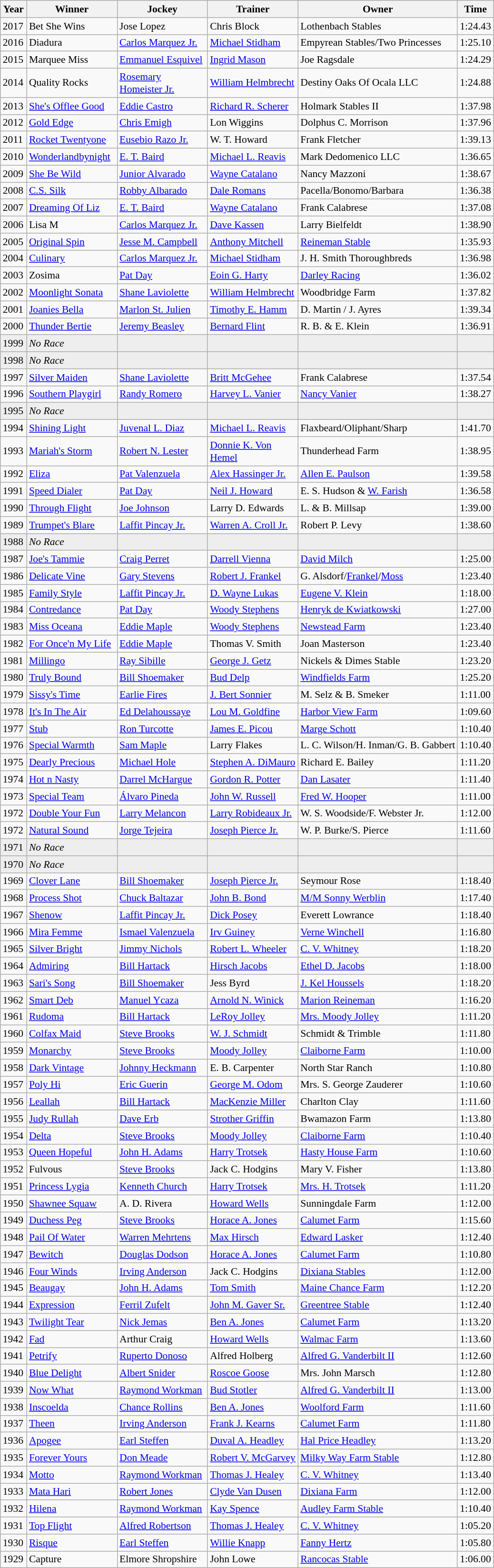<table class="wikitable sortable" style="font-size:90%">
<tr>
<th style="width:30px">Year<br></th>
<th style="width:120px">Winner<br></th>
<th style="width:120px">Jockey<br></th>
<th style="width:120px">Trainer<br></th>
<th>Owner<br></th>
<th style="width:25px">Time<br></th>
</tr>
<tr>
<td>2017</td>
<td>Bet She Wins</td>
<td>Jose Lopez</td>
<td>Chris Block</td>
<td>Lothenbach Stables</td>
<td>1:24.43</td>
</tr>
<tr>
<td>2016</td>
<td>Diadura</td>
<td><a href='#'>Carlos Marquez Jr.</a></td>
<td><a href='#'>Michael Stidham</a></td>
<td>Empyrean Stables/Two Princesses</td>
<td>1:25.10</td>
</tr>
<tr>
<td>2015</td>
<td>Marquee Miss</td>
<td><a href='#'>Emmanuel Esquivel</a></td>
<td><a href='#'>Ingrid Mason</a></td>
<td>Joe Ragsdale</td>
<td>1:24.29</td>
</tr>
<tr>
<td>2014</td>
<td>Quality Rocks</td>
<td><a href='#'>Rosemary Homeister Jr.</a></td>
<td><a href='#'>William Helmbrecht</a></td>
<td>Destiny Oaks Of Ocala LLC</td>
<td>1:24.88</td>
</tr>
<tr>
<td>2013</td>
<td><a href='#'>She's Offlee Good</a></td>
<td><a href='#'>Eddie Castro</a></td>
<td><a href='#'>Richard R. Scherer</a></td>
<td>Holmark Stables II</td>
<td>1:37.98</td>
</tr>
<tr>
<td>2012</td>
<td><a href='#'>Gold Edge</a></td>
<td><a href='#'>Chris Emigh</a></td>
<td>Lon Wiggins</td>
<td>Dolphus C. Morrison</td>
<td>1:37.96</td>
</tr>
<tr>
<td>2011</td>
<td><a href='#'>Rocket Twentyone</a></td>
<td><a href='#'>Eusebio Razo Jr.</a></td>
<td>W. T. Howard</td>
<td>Frank Fletcher</td>
<td>1:39.13</td>
</tr>
<tr>
<td>2010</td>
<td><a href='#'>Wonderlandbynight</a></td>
<td><a href='#'>E. T. Baird</a></td>
<td><a href='#'>Michael L. Reavis</a></td>
<td>Mark Dedomenico LLC</td>
<td>1:36.65</td>
</tr>
<tr>
<td>2009</td>
<td><a href='#'>She Be Wild</a></td>
<td><a href='#'>Junior Alvarado</a></td>
<td><a href='#'>Wayne Catalano</a></td>
<td>Nancy Mazzoni</td>
<td>1:38.67</td>
</tr>
<tr>
<td>2008</td>
<td><a href='#'>C.S. Silk</a></td>
<td><a href='#'>Robby Albarado</a></td>
<td><a href='#'>Dale Romans</a></td>
<td>Pacella/Bonomo/Barbara</td>
<td>1:36.38</td>
</tr>
<tr>
<td>2007</td>
<td><a href='#'>Dreaming Of Liz</a></td>
<td><a href='#'>E. T. Baird</a></td>
<td><a href='#'>Wayne Catalano</a></td>
<td>Frank Calabrese</td>
<td>1:37.08</td>
</tr>
<tr>
<td>2006</td>
<td>Lisa M</td>
<td><a href='#'>Carlos Marquez Jr.</a></td>
<td><a href='#'>Dave Kassen</a></td>
<td>Larry Bielfeldt</td>
<td>1:38.90</td>
</tr>
<tr>
<td>2005</td>
<td><a href='#'>Original Spin</a></td>
<td><a href='#'>Jesse M. Campbell</a></td>
<td><a href='#'>Anthony Mitchell</a></td>
<td><a href='#'>Reineman Stable</a></td>
<td>1:35.93</td>
</tr>
<tr>
<td>2004</td>
<td><a href='#'>Culinary</a></td>
<td><a href='#'>Carlos Marquez Jr.</a></td>
<td><a href='#'>Michael Stidham</a></td>
<td>J. H. Smith Thoroughbreds</td>
<td>1:36.98</td>
</tr>
<tr>
<td>2003</td>
<td>Zosima</td>
<td><a href='#'>Pat Day</a></td>
<td><a href='#'>Eoin G. Harty</a></td>
<td><a href='#'>Darley Racing</a></td>
<td>1:36.02</td>
</tr>
<tr>
<td>2002</td>
<td><a href='#'>Moonlight Sonata</a></td>
<td><a href='#'>Shane Laviolette</a></td>
<td><a href='#'>William Helmbrecht</a></td>
<td>Woodbridge Farm</td>
<td>1:37.82</td>
</tr>
<tr>
<td>2001</td>
<td><a href='#'>Joanies Bella</a></td>
<td><a href='#'>Marlon St. Julien</a></td>
<td><a href='#'>Timothy E. Hamm</a></td>
<td>D. Martin / J. Ayres</td>
<td>1:39.34</td>
</tr>
<tr>
<td>2000</td>
<td><a href='#'>Thunder Bertie</a></td>
<td><a href='#'>Jeremy Beasley</a></td>
<td><a href='#'>Bernard Flint</a></td>
<td>R. B. & E. Klein</td>
<td>1:36.91</td>
</tr>
<tr style="background:#eee;">
<td>1999</td>
<td><em>No Race</em></td>
<td></td>
<td></td>
<td></td>
<td></td>
</tr>
<tr style="background:#eee;">
<td>1998</td>
<td><em>No Race</em></td>
<td></td>
<td></td>
<td></td>
<td></td>
</tr>
<tr>
<td>1997</td>
<td><a href='#'>Silver Maiden</a></td>
<td><a href='#'>Shane Laviolette</a></td>
<td><a href='#'>Britt McGehee</a></td>
<td>Frank Calabrese</td>
<td>1:37.54</td>
</tr>
<tr>
<td>1996</td>
<td><a href='#'>Southern Playgirl</a></td>
<td><a href='#'>Randy Romero</a></td>
<td><a href='#'>Harvey L. Vanier</a></td>
<td><a href='#'>Nancy Vanier</a></td>
<td>1:38.27</td>
</tr>
<tr style="background:#eee;">
<td>1995</td>
<td><em>No Race</em></td>
<td></td>
<td></td>
<td></td>
<td></td>
</tr>
<tr>
<td>1994</td>
<td><a href='#'>Shining Light</a></td>
<td><a href='#'>Juvenal L. Diaz</a></td>
<td><a href='#'>Michael L. Reavis</a></td>
<td>Flaxbeard/Oliphant/Sharp</td>
<td>1:41.70</td>
</tr>
<tr>
<td>1993</td>
<td><a href='#'>Mariah's Storm</a></td>
<td><a href='#'>Robert N. Lester</a></td>
<td><a href='#'>Donnie K. Von Hemel</a></td>
<td>Thunderhead Farm</td>
<td>1:38.95</td>
</tr>
<tr>
<td>1992</td>
<td><a href='#'>Eliza</a></td>
<td><a href='#'>Pat Valenzuela</a></td>
<td><a href='#'>Alex Hassinger Jr.</a></td>
<td><a href='#'>Allen E. Paulson</a></td>
<td>1:39.58</td>
</tr>
<tr>
<td>1991</td>
<td><a href='#'>Speed Dialer</a></td>
<td><a href='#'>Pat Day</a></td>
<td><a href='#'>Neil J. Howard</a></td>
<td>E. S. Hudson & <a href='#'>W. Farish</a></td>
<td>1:36.58</td>
</tr>
<tr>
<td>1990</td>
<td><a href='#'>Through Flight</a></td>
<td><a href='#'>Joe Johnson</a></td>
<td>Larry D. Edwards</td>
<td>L. & B. Millsap</td>
<td>1:39.00</td>
</tr>
<tr>
<td>1989</td>
<td><a href='#'>Trumpet's Blare</a></td>
<td><a href='#'>Laffit Pincay Jr.</a></td>
<td><a href='#'>Warren A. Croll Jr.</a></td>
<td>Robert P. Levy</td>
<td>1:38.60</td>
</tr>
<tr style="background:#eee;">
<td>1988</td>
<td><em>No Race</em></td>
<td></td>
<td></td>
<td></td>
<td></td>
</tr>
<tr>
<td>1987</td>
<td><a href='#'>Joe's Tammie</a></td>
<td><a href='#'>Craig Perret</a></td>
<td><a href='#'>Darrell Vienna</a></td>
<td><a href='#'>David Milch</a></td>
<td>1:25.00</td>
</tr>
<tr>
<td>1986</td>
<td><a href='#'>Delicate Vine</a></td>
<td><a href='#'>Gary Stevens</a></td>
<td><a href='#'>Robert J. Frankel</a></td>
<td>G. Alsdorf/<a href='#'>Frankel</a>/<a href='#'>Moss</a></td>
<td>1:23.40</td>
</tr>
<tr>
<td>1985</td>
<td><a href='#'>Family Style</a></td>
<td><a href='#'>Laffit Pincay Jr.</a></td>
<td><a href='#'>D. Wayne Lukas</a></td>
<td><a href='#'>Eugene V. Klein</a></td>
<td>1:18.00</td>
</tr>
<tr>
<td>1984</td>
<td><a href='#'>Contredance</a></td>
<td><a href='#'>Pat Day</a></td>
<td><a href='#'>Woody Stephens</a></td>
<td><a href='#'>Henryk de Kwiatkowski</a></td>
<td>1:27.00</td>
</tr>
<tr>
<td>1983</td>
<td><a href='#'>Miss Oceana</a></td>
<td><a href='#'>Eddie Maple</a></td>
<td><a href='#'>Woody Stephens</a></td>
<td><a href='#'>Newstead Farm</a></td>
<td>1:23.40</td>
</tr>
<tr>
<td>1982</td>
<td><a href='#'>For Once'n My Life</a></td>
<td><a href='#'>Eddie Maple</a></td>
<td>Thomas V. Smith</td>
<td>Joan Masterson</td>
<td>1:23.40</td>
</tr>
<tr>
<td>1981</td>
<td><a href='#'>Millingo</a></td>
<td><a href='#'>Ray Sibille</a></td>
<td><a href='#'>George J. Getz</a></td>
<td>Nickels & Dimes Stable</td>
<td>1:23.20</td>
</tr>
<tr>
<td>1980</td>
<td><a href='#'>Truly Bound</a></td>
<td><a href='#'>Bill Shoemaker</a></td>
<td><a href='#'>Bud Delp</a></td>
<td><a href='#'>Windfields Farm</a></td>
<td>1:25.20</td>
</tr>
<tr>
<td>1979</td>
<td><a href='#'>Sissy's Time</a></td>
<td><a href='#'>Earlie Fires</a></td>
<td><a href='#'>J. Bert Sonnier</a></td>
<td>M. Selz & B. Smeker</td>
<td>1:11.00</td>
</tr>
<tr>
<td>1978</td>
<td><a href='#'>It's In The Air</a></td>
<td><a href='#'>Ed Delahoussaye</a></td>
<td><a href='#'>Lou M. Goldfine</a></td>
<td><a href='#'>Harbor View Farm</a></td>
<td>1:09.60</td>
</tr>
<tr>
<td>1977</td>
<td><a href='#'>Stub</a></td>
<td><a href='#'>Ron Turcotte</a></td>
<td><a href='#'>James E. Picou</a></td>
<td><a href='#'>Marge Schott</a></td>
<td>1:10.40</td>
</tr>
<tr>
<td>1976</td>
<td><a href='#'>Special Warmth</a></td>
<td><a href='#'>Sam Maple</a></td>
<td>Larry Flakes</td>
<td>L. C. Wilson/H. Inman/G. B. Gabbert</td>
<td>1:10.40</td>
</tr>
<tr>
<td>1975</td>
<td><a href='#'>Dearly Precious</a></td>
<td><a href='#'>Michael Hole</a></td>
<td><a href='#'>Stephen A. DiMauro</a></td>
<td>Richard E. Bailey</td>
<td>1:11.20</td>
</tr>
<tr>
<td>1974</td>
<td><a href='#'>Hot n Nasty</a></td>
<td><a href='#'>Darrel McHargue</a></td>
<td><a href='#'>Gordon R. Potter</a></td>
<td><a href='#'>Dan Lasater</a></td>
<td>1:11.40</td>
</tr>
<tr>
<td>1973</td>
<td><a href='#'>Special Team</a></td>
<td><a href='#'>Álvaro Pineda</a></td>
<td><a href='#'>John W. Russell</a></td>
<td><a href='#'>Fred W. Hooper</a></td>
<td>1:11.00</td>
</tr>
<tr>
<td>1972</td>
<td><a href='#'>Double Your Fun</a></td>
<td><a href='#'>Larry Melancon</a></td>
<td><a href='#'>Larry Robideaux Jr.</a></td>
<td>W. S. Woodside/F. Webster Jr.</td>
<td>1:12.00</td>
</tr>
<tr>
<td>1972</td>
<td><a href='#'>Natural Sound</a></td>
<td><a href='#'>Jorge Tejeira</a></td>
<td><a href='#'>Joseph Pierce Jr.</a></td>
<td>W. P. Burke/S. Pierce</td>
<td>1:11.60</td>
</tr>
<tr style="background:#eee;">
<td>1971</td>
<td><em>No Race</em></td>
<td></td>
<td></td>
<td></td>
<td></td>
</tr>
<tr style="background:#eee;">
<td>1970</td>
<td><em>No Race</em></td>
<td></td>
<td></td>
<td></td>
<td></td>
</tr>
<tr>
<td>1969</td>
<td><a href='#'>Clover Lane</a></td>
<td><a href='#'>Bill Shoemaker</a></td>
<td><a href='#'>Joseph Pierce Jr.</a></td>
<td>Seymour Rose</td>
<td>1:18.40</td>
</tr>
<tr>
<td>1968</td>
<td><a href='#'>Process Shot</a></td>
<td><a href='#'>Chuck Baltazar</a></td>
<td><a href='#'>John B. Bond</a></td>
<td><a href='#'>M/M Sonny Werblin</a></td>
<td>1:17.40</td>
</tr>
<tr>
<td>1967</td>
<td><a href='#'>Shenow</a></td>
<td><a href='#'>Laffit Pincay Jr.</a></td>
<td><a href='#'>Dick Posey</a></td>
<td>Everett Lowrance</td>
<td>1:18.40</td>
</tr>
<tr>
<td>1966</td>
<td><a href='#'>Mira Femme</a></td>
<td><a href='#'>Ismael Valenzuela</a></td>
<td><a href='#'>Irv Guiney</a></td>
<td><a href='#'>Verne Winchell</a></td>
<td>1:16.80</td>
</tr>
<tr>
<td>1965</td>
<td><a href='#'>Silver Bright</a></td>
<td><a href='#'>Jimmy Nichols</a></td>
<td><a href='#'>Robert L. Wheeler</a></td>
<td><a href='#'>C. V. Whitney</a></td>
<td>1:18.20</td>
</tr>
<tr>
<td>1964</td>
<td><a href='#'>Admiring</a></td>
<td><a href='#'>Bill Hartack</a></td>
<td><a href='#'>Hirsch Jacobs</a></td>
<td><a href='#'>Ethel D. Jacobs</a></td>
<td>1:18.00</td>
</tr>
<tr>
<td>1963</td>
<td><a href='#'>Sari's Song</a></td>
<td><a href='#'>Bill Shoemaker</a></td>
<td>Jess Byrd</td>
<td><a href='#'>J. Kel Houssels</a></td>
<td>1:18.20</td>
</tr>
<tr>
<td>1962</td>
<td><a href='#'>Smart Deb</a></td>
<td><a href='#'>Manuel Ycaza</a></td>
<td><a href='#'>Arnold N. Winick</a></td>
<td><a href='#'>Marion Reineman</a></td>
<td>1:16.20</td>
</tr>
<tr>
<td>1961</td>
<td><a href='#'>Rudoma</a></td>
<td><a href='#'>Bill Hartack</a></td>
<td><a href='#'>LeRoy Jolley</a></td>
<td><a href='#'>Mrs. Moody Jolley</a></td>
<td>1:11.20</td>
</tr>
<tr>
<td>1960</td>
<td><a href='#'>Colfax Maid</a></td>
<td><a href='#'>Steve Brooks</a></td>
<td><a href='#'>W. J. Schmidt</a></td>
<td>Schmidt & Trimble</td>
<td>1:11.80</td>
</tr>
<tr>
<td>1959</td>
<td><a href='#'>Monarchy</a></td>
<td><a href='#'>Steve Brooks</a></td>
<td><a href='#'>Moody Jolley</a></td>
<td><a href='#'>Claiborne Farm</a></td>
<td>1:10.00</td>
</tr>
<tr>
<td>1958</td>
<td><a href='#'>Dark Vintage</a></td>
<td><a href='#'>Johnny Heckmann</a></td>
<td>E. B. Carpenter</td>
<td>North Star Ranch</td>
<td>1:10.80</td>
</tr>
<tr>
<td>1957</td>
<td><a href='#'>Poly Hi</a></td>
<td><a href='#'>Eric Guerin</a></td>
<td><a href='#'>George M. Odom</a></td>
<td>Mrs. S. George Zauderer</td>
<td>1:10.60</td>
</tr>
<tr>
<td>1956</td>
<td><a href='#'>Leallah</a></td>
<td><a href='#'>Bill Hartack</a></td>
<td><a href='#'>MacKenzie Miller</a></td>
<td>Charlton Clay</td>
<td>1:11.60</td>
</tr>
<tr>
<td>1955</td>
<td><a href='#'>Judy Rullah</a></td>
<td><a href='#'>Dave Erb</a></td>
<td><a href='#'>Strother Griffin</a></td>
<td>Bwamazon Farm</td>
<td>1:13.80</td>
</tr>
<tr>
<td>1954</td>
<td><a href='#'>Delta</a></td>
<td><a href='#'>Steve Brooks</a></td>
<td><a href='#'>Moody Jolley</a></td>
<td><a href='#'>Claiborne Farm</a></td>
<td>1:10.40</td>
</tr>
<tr>
<td>1953</td>
<td><a href='#'>Queen Hopeful</a></td>
<td><a href='#'>John H. Adams</a></td>
<td><a href='#'>Harry Trotsek</a></td>
<td><a href='#'>Hasty House Farm</a></td>
<td>1:10.60</td>
</tr>
<tr>
<td>1952</td>
<td>Fulvous</td>
<td><a href='#'>Steve Brooks</a></td>
<td>Jack C. Hodgins</td>
<td>Mary V. Fisher</td>
<td>1:13.80</td>
</tr>
<tr>
<td>1951</td>
<td><a href='#'>Princess Lygia</a></td>
<td><a href='#'>Kenneth Church</a></td>
<td><a href='#'>Harry Trotsek</a></td>
<td><a href='#'>Mrs. H. Trotsek</a></td>
<td>1:11.20</td>
</tr>
<tr>
<td>1950</td>
<td><a href='#'>Shawnee Squaw</a></td>
<td>A. D. Rivera</td>
<td><a href='#'>Howard Wells</a></td>
<td>Sunningdale Farm</td>
<td>1:12.00</td>
</tr>
<tr>
<td>1949</td>
<td><a href='#'>Duchess Peg</a></td>
<td><a href='#'>Steve Brooks</a></td>
<td><a href='#'>Horace A. Jones</a></td>
<td><a href='#'>Calumet Farm</a></td>
<td>1:15.60</td>
</tr>
<tr>
<td>1948</td>
<td><a href='#'>Pail Of Water</a></td>
<td><a href='#'>Warren Mehrtens</a></td>
<td><a href='#'>Max Hirsch</a></td>
<td><a href='#'>Edward Lasker</a></td>
<td>1:12.40</td>
</tr>
<tr>
<td>1947</td>
<td><a href='#'>Bewitch</a></td>
<td><a href='#'>Douglas Dodson</a></td>
<td><a href='#'>Horace A. Jones</a></td>
<td><a href='#'>Calumet Farm</a></td>
<td>1:10.80</td>
</tr>
<tr>
<td>1946</td>
<td><a href='#'>Four Winds</a></td>
<td><a href='#'>Irving Anderson</a></td>
<td>Jack C. Hodgins</td>
<td><a href='#'>Dixiana Stables</a></td>
<td>1:12.00</td>
</tr>
<tr>
<td>1945</td>
<td><a href='#'>Beaugay</a></td>
<td><a href='#'>John H. Adams</a></td>
<td><a href='#'>Tom Smith</a></td>
<td><a href='#'>Maine Chance Farm</a></td>
<td>1:12.20</td>
</tr>
<tr>
<td>1944</td>
<td><a href='#'>Expression</a></td>
<td><a href='#'>Ferril Zufelt</a></td>
<td><a href='#'>John M. Gaver Sr.</a></td>
<td><a href='#'>Greentree Stable</a></td>
<td>1:12.40</td>
</tr>
<tr>
<td>1943</td>
<td><a href='#'>Twilight Tear</a></td>
<td><a href='#'>Nick Jemas</a></td>
<td><a href='#'>Ben A. Jones</a></td>
<td><a href='#'>Calumet Farm</a></td>
<td>1:13.20</td>
</tr>
<tr>
<td>1942</td>
<td><a href='#'>Fad</a></td>
<td>Arthur Craig</td>
<td><a href='#'>Howard Wells</a></td>
<td><a href='#'>Walmac Farm</a></td>
<td>1:13.60</td>
</tr>
<tr>
<td>1941</td>
<td><a href='#'>Petrify</a></td>
<td><a href='#'>Ruperto Donoso</a></td>
<td>Alfred Holberg</td>
<td><a href='#'>Alfred G. Vanderbilt II</a></td>
<td>1:12.60</td>
</tr>
<tr>
<td>1940</td>
<td><a href='#'>Blue Delight</a></td>
<td><a href='#'>Albert Snider</a></td>
<td><a href='#'>Roscoe Goose</a></td>
<td>Mrs. John Marsch</td>
<td>1:12.80</td>
</tr>
<tr>
<td>1939</td>
<td><a href='#'>Now What</a></td>
<td><a href='#'>Raymond Workman</a></td>
<td><a href='#'>Bud Stotler</a></td>
<td><a href='#'>Alfred G. Vanderbilt II</a></td>
<td>1:13.00</td>
</tr>
<tr>
<td>1938</td>
<td><a href='#'>Inscoelda</a></td>
<td><a href='#'>Chance Rollins</a></td>
<td><a href='#'>Ben A. Jones</a></td>
<td><a href='#'>Woolford Farm</a></td>
<td>1:11.60</td>
</tr>
<tr>
<td>1937</td>
<td><a href='#'>Theen</a></td>
<td><a href='#'>Irving Anderson</a></td>
<td><a href='#'>Frank J. Kearns</a></td>
<td><a href='#'>Calumet Farm</a></td>
<td>1:11.80</td>
</tr>
<tr>
<td>1936</td>
<td><a href='#'>Apogee</a></td>
<td><a href='#'>Earl Steffen</a></td>
<td><a href='#'>Duval A. Headley</a></td>
<td><a href='#'>Hal Price Headley</a></td>
<td>1:13.20</td>
</tr>
<tr>
<td>1935</td>
<td><a href='#'>Forever Yours</a></td>
<td><a href='#'>Don Meade</a></td>
<td><a href='#'>Robert V. McGarvey</a></td>
<td><a href='#'>Milky Way Farm Stable</a></td>
<td>1:12.80</td>
</tr>
<tr>
<td>1934</td>
<td><a href='#'>Motto</a></td>
<td><a href='#'>Raymond Workman</a></td>
<td><a href='#'>Thomas J. Healey</a></td>
<td><a href='#'>C. V. Whitney</a></td>
<td>1:13.40</td>
</tr>
<tr>
<td>1933</td>
<td><a href='#'>Mata Hari</a></td>
<td><a href='#'>Robert Jones</a></td>
<td><a href='#'>Clyde Van Dusen</a></td>
<td><a href='#'>Dixiana Farm</a></td>
<td>1:12.00</td>
</tr>
<tr>
<td>1932</td>
<td><a href='#'>Hilena</a></td>
<td><a href='#'>Raymond Workman</a></td>
<td><a href='#'>Kay Spence</a></td>
<td><a href='#'>Audley Farm Stable</a></td>
<td>1:10.40</td>
</tr>
<tr>
<td>1931</td>
<td><a href='#'>Top Flight</a></td>
<td><a href='#'>Alfred Robertson</a></td>
<td><a href='#'>Thomas J. Healey</a></td>
<td><a href='#'>C. V. Whitney</a></td>
<td>1:05.20</td>
</tr>
<tr>
<td>1930</td>
<td><a href='#'>Risque</a></td>
<td><a href='#'>Earl Steffen</a></td>
<td><a href='#'>Willie Knapp</a></td>
<td><a href='#'>Fanny Hertz</a></td>
<td>1:05.80</td>
</tr>
<tr>
<td>1929</td>
<td>Capture</td>
<td>Elmore Shropshire</td>
<td>John Lowe</td>
<td><a href='#'>Rancocas Stable</a></td>
<td>1:06.00</td>
</tr>
</table>
